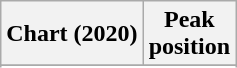<table class="wikitable sortable plainrowheaders" style="text-align:center">
<tr>
<th scope="col">Chart (2020)</th>
<th scope="col">Peak<br>position</th>
</tr>
<tr>
</tr>
<tr>
</tr>
<tr>
</tr>
</table>
